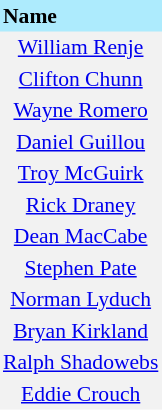<table border=0 cellpadding=2 cellspacing=0  |- bgcolor=#F2F2F2 style="text-align:center; font-size:90%;">
<tr bgcolor=#ADEBFD>
<th align=left>Name</th>
</tr>
<tr>
<td><a href='#'>William Renje</a></td>
</tr>
<tr>
<td><a href='#'>Clifton Chunn</a></td>
</tr>
<tr>
<td><a href='#'>Wayne Romero</a></td>
</tr>
<tr>
<td><a href='#'>Daniel Guillou</a></td>
</tr>
<tr>
<td><a href='#'>Troy McGuirk</a></td>
</tr>
<tr>
<td><a href='#'>Rick Draney</a></td>
</tr>
<tr>
<td><a href='#'>Dean MacCabe</a></td>
</tr>
<tr>
<td><a href='#'>Stephen Pate</a></td>
</tr>
<tr>
<td><a href='#'>Norman Lyduch</a></td>
</tr>
<tr>
<td><a href='#'>Bryan Kirkland</a></td>
</tr>
<tr>
<td><a href='#'>Ralph Shadowebs</a></td>
</tr>
<tr>
<td><a href='#'>Eddie Crouch</a></td>
</tr>
</table>
